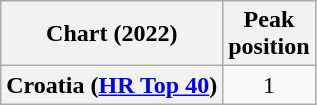<table class="wikitable plainrowheaders" style="text-align:center">
<tr>
<th>Chart (2022)</th>
<th>Peak<br>position</th>
</tr>
<tr>
<th scope="row">Croatia (<a href='#'>HR Top 40</a>)</th>
<td>1</td>
</tr>
</table>
